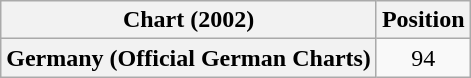<table class="wikitable plainrowheaders" style="text-align:center">
<tr>
<th scope="col">Chart (2002)</th>
<th scope="col">Position</th>
</tr>
<tr>
<th scope="row">Germany (Official German Charts)</th>
<td>94</td>
</tr>
</table>
